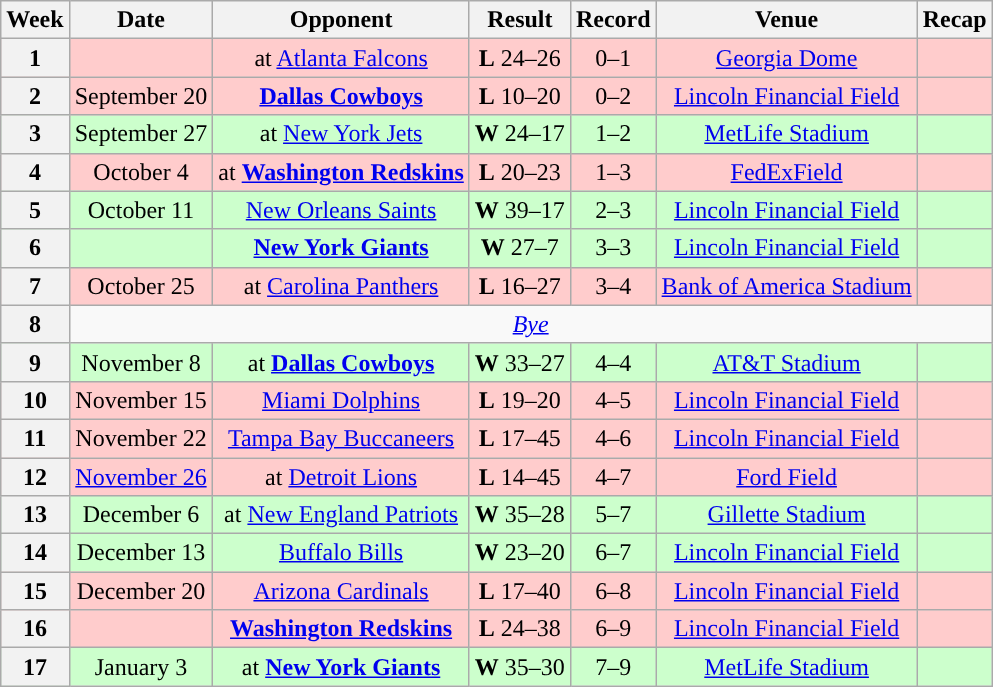<table class="wikitable" style="text-align:center">
<tr>
<th>Week</th>
<th>Date</th>
<th>Opponent</th>
<th>Result</th>
<th>Record</th>
<th>Venue</th>
<th>Recap</th>
</tr>
<tr style="background:#fcc">
<th>1</th>
<td></td>
<td>at <a href='#'>Atlanta Falcons</a></td>
<td><strong>L</strong> 24–26</td>
<td>0–1</td>
<td><a href='#'>Georgia Dome</a></td>
<td></td>
</tr>
<tr style="background:#fcc">
<th>2</th>
<td>September 20</td>
<td><strong><a href='#'>Dallas Cowboys</a></strong></td>
<td><strong>L</strong> 10–20</td>
<td>0–2</td>
<td><a href='#'>Lincoln Financial Field</a></td>
<td></td>
</tr>
<tr style="background:#cfc">
<th>3</th>
<td>September 27</td>
<td>at <a href='#'>New York Jets</a></td>
<td><strong>W</strong> 24–17</td>
<td>1–2</td>
<td><a href='#'>MetLife Stadium</a></td>
<td></td>
</tr>
<tr style="background:#fcc">
<th>4</th>
<td>October 4</td>
<td>at <strong><a href='#'>Washington Redskins</a></strong></td>
<td><strong>L</strong> 20–23</td>
<td>1–3</td>
<td><a href='#'>FedExField</a></td>
<td></td>
</tr>
<tr style="background:#cfc">
<th>5</th>
<td>October 11</td>
<td><a href='#'>New Orleans Saints</a></td>
<td><strong>W</strong> 39–17</td>
<td>2–3</td>
<td><a href='#'>Lincoln Financial Field</a></td>
<td></td>
</tr>
<tr style="background:#cfc">
<th>6</th>
<td></td>
<td><strong><a href='#'>New York Giants</a></strong></td>
<td><strong>W</strong> 27–7</td>
<td>3–3</td>
<td><a href='#'>Lincoln Financial Field</a></td>
<td></td>
</tr>
<tr style="background:#fcc">
<th>7</th>
<td>October 25</td>
<td>at <a href='#'>Carolina Panthers</a></td>
<td><strong>L</strong> 16–27</td>
<td>3–4</td>
<td><a href='#'>Bank of America Stadium</a></td>
<td></td>
</tr>
<tr>
<th>8</th>
<td colspan="6"><em><a href='#'>Bye</a></em></td>
</tr>
<tr style="background:#cfc">
<th>9</th>
<td>November 8</td>
<td>at <strong><a href='#'>Dallas Cowboys</a></strong></td>
<td><strong>W</strong> 33–27 </td>
<td>4–4</td>
<td><a href='#'>AT&T Stadium</a></td>
<td></td>
</tr>
<tr style="background:#fcc">
<th>10</th>
<td>November 15</td>
<td><a href='#'>Miami Dolphins</a></td>
<td><strong>L</strong> 19–20</td>
<td>4–5</td>
<td><a href='#'>Lincoln Financial Field</a></td>
<td></td>
</tr>
<tr style="background:#fcc">
<th>11</th>
<td>November 22</td>
<td><a href='#'>Tampa Bay Buccaneers</a></td>
<td><strong>L</strong> 17–45</td>
<td>4–6</td>
<td><a href='#'>Lincoln Financial Field</a></td>
<td></td>
</tr>
<tr style="background:#fcc">
<th>12</th>
<td><a href='#'>November 26</a></td>
<td>at <a href='#'>Detroit Lions</a></td>
<td><strong>L</strong> 14–45</td>
<td>4–7</td>
<td><a href='#'>Ford Field</a></td>
<td></td>
</tr>
<tr style="background:#cfc">
<th>13</th>
<td>December 6</td>
<td>at <a href='#'>New England Patriots</a></td>
<td><strong>W</strong> 35–28</td>
<td>5–7</td>
<td><a href='#'>Gillette Stadium</a></td>
<td></td>
</tr>
<tr style="background:#cfc">
<th>14</th>
<td>December 13</td>
<td><a href='#'>Buffalo Bills</a></td>
<td><strong>W</strong> 23–20</td>
<td>6–7</td>
<td><a href='#'>Lincoln Financial Field</a></td>
<td></td>
</tr>
<tr style="background:#fcc">
<th>15</th>
<td>December 20</td>
<td><a href='#'>Arizona Cardinals</a></td>
<td><strong>L</strong> 17–40</td>
<td>6–8</td>
<td><a href='#'>Lincoln Financial Field</a></td>
<td></td>
</tr>
<tr style="background:#fcc">
<th>16</th>
<td></td>
<td><strong><a href='#'>Washington Redskins</a></strong></td>
<td><strong>L</strong> 24–38</td>
<td>6–9</td>
<td><a href='#'>Lincoln Financial Field</a></td>
<td></td>
</tr>
<tr style="background:#cfc">
<th>17</th>
<td>January 3</td>
<td>at <strong><a href='#'>New York Giants</a></strong></td>
<td><strong>W</strong> 35–30</td>
<td>7–9</td>
<td><a href='#'>MetLife Stadium</a></td>
<td></td>
</tr>
</table>
